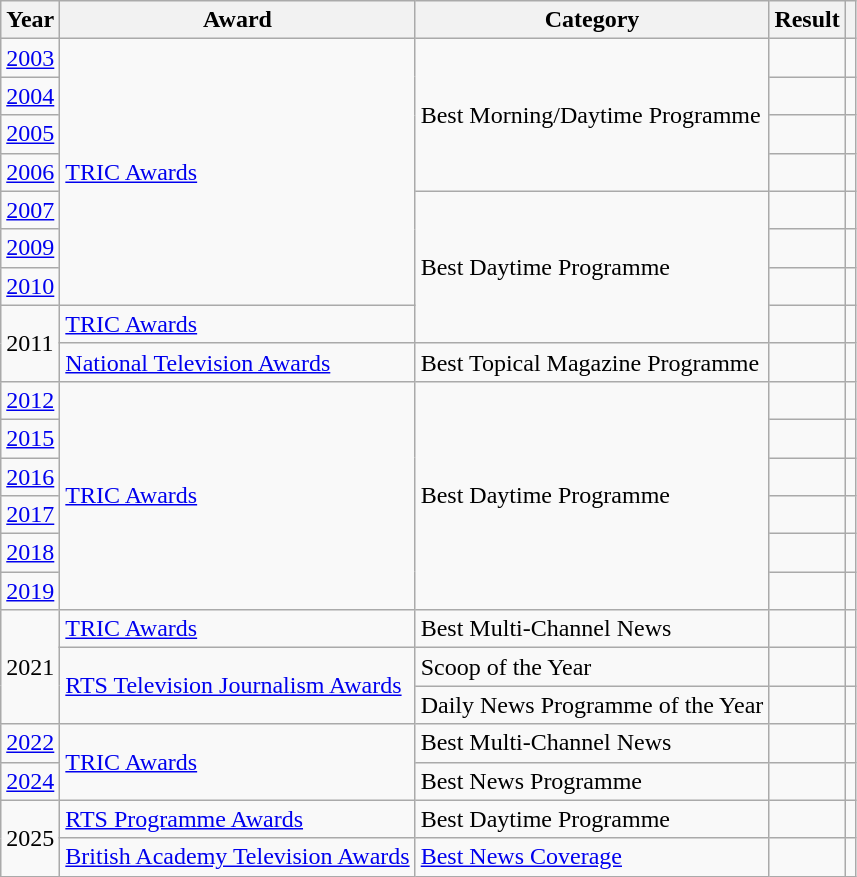<table class="wikitable">
<tr>
<th>Year</th>
<th>Award</th>
<th>Category</th>
<th>Result</th>
<th></th>
</tr>
<tr>
<td><a href='#'>2003</a></td>
<td rowspan=7><a href='#'>TRIC Awards</a></td>
<td rowspan=4>Best Morning/Daytime Programme</td>
<td></td>
<td align="center"></td>
</tr>
<tr>
<td><a href='#'>2004</a></td>
<td></td>
<td align="center"></td>
</tr>
<tr>
<td><a href='#'>2005</a></td>
<td></td>
<td align="center"></td>
</tr>
<tr>
<td><a href='#'>2006</a></td>
<td></td>
<td align="center"></td>
</tr>
<tr>
<td><a href='#'>2007</a></td>
<td rowspan=4>Best Daytime Programme</td>
<td></td>
<td align="center"></td>
</tr>
<tr>
<td><a href='#'>2009</a></td>
<td></td>
<td align="center"></td>
</tr>
<tr>
<td><a href='#'>2010</a></td>
<td></td>
<td align="center"></td>
</tr>
<tr>
<td rowspan=2>2011</td>
<td><a href='#'>TRIC Awards</a></td>
<td></td>
<td align="center"></td>
</tr>
<tr>
<td><a href='#'>National Television Awards</a></td>
<td>Best Topical Magazine Programme</td>
<td></td>
<td align="center"></td>
</tr>
<tr>
<td><a href='#'>2012</a></td>
<td rowspan=6><a href='#'>TRIC Awards</a></td>
<td rowspan=6>Best Daytime Programme</td>
<td></td>
<td align="center"></td>
</tr>
<tr>
<td><a href='#'>2015</a></td>
<td></td>
<td align="center"></td>
</tr>
<tr>
<td><a href='#'>2016</a></td>
<td></td>
<td align="center"></td>
</tr>
<tr>
<td><a href='#'>2017</a></td>
<td></td>
<td align="center"></td>
</tr>
<tr>
<td><a href='#'>2018</a></td>
<td></td>
<td align="center"></td>
</tr>
<tr>
<td><a href='#'>2019</a></td>
<td></td>
<td align="center"></td>
</tr>
<tr>
<td rowspan=3>2021</td>
<td><a href='#'>TRIC Awards</a></td>
<td>Best Multi-Channel News</td>
<td></td>
<td align="center"></td>
</tr>
<tr>
<td rowspan=2><a href='#'>RTS Television Journalism Awards</a></td>
<td>Scoop of the Year</td>
<td></td>
<td align="center"></td>
</tr>
<tr>
<td>Daily News Programme of the Year</td>
<td></td>
<td align="center"></td>
</tr>
<tr>
<td><a href='#'>2022</a></td>
<td rowspan=2><a href='#'>TRIC Awards</a></td>
<td>Best Multi-Channel News</td>
<td></td>
<td align="center"></td>
</tr>
<tr>
<td><a href='#'>2024</a></td>
<td>Best News Programme</td>
<td></td>
<td align="center"></td>
</tr>
<tr>
<td rowspan=2>2025</td>
<td><a href='#'>RTS Programme Awards</a></td>
<td>Best Daytime Programme</td>
<td></td>
<td align="center"></td>
</tr>
<tr>
<td><a href='#'>British Academy Television Awards</a></td>
<td><a href='#'>Best News Coverage</a></td>
<td></td>
<td align="center"></td>
</tr>
</table>
